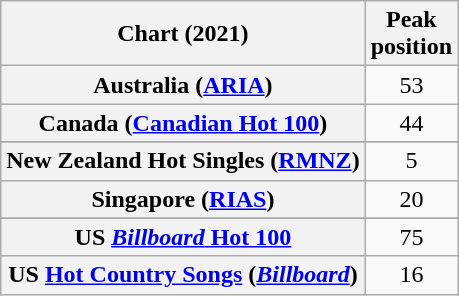<table class="wikitable sortable plainrowheaders" style="text-align:center">
<tr>
<th scope="col">Chart (2021)</th>
<th scope="col">Peak<br>position</th>
</tr>
<tr>
<th scope="row">Australia (<a href='#'>ARIA</a>)</th>
<td>53</td>
</tr>
<tr>
<th scope="row">Canada (<a href='#'>Canadian Hot 100</a>)</th>
<td>44</td>
</tr>
<tr>
</tr>
<tr>
</tr>
<tr>
<th scope="row">New Zealand Hot Singles (<a href='#'>RMNZ</a>)</th>
<td>5</td>
</tr>
<tr>
<th scope="row">Singapore (<a href='#'>RIAS</a>)</th>
<td>20</td>
</tr>
<tr>
</tr>
<tr>
<th scope="row">US <a href='#'><em>Billboard</em> Hot 100</a></th>
<td>75</td>
</tr>
<tr>
<th scope="row">US <a href='#'>Hot Country Songs</a> (<em><a href='#'>Billboard</a></em>)</th>
<td>16</td>
</tr>
</table>
